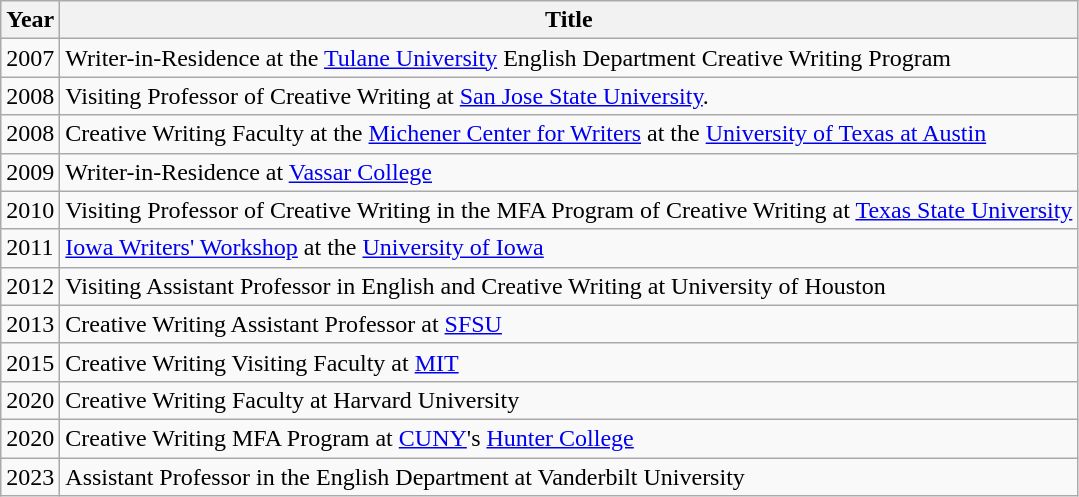<table class="wikitable">
<tr>
<th>Year</th>
<th>Title</th>
</tr>
<tr>
<td>2007</td>
<td>Writer-in-Residence at the <a href='#'>Tulane University</a> English Department Creative Writing Program</td>
</tr>
<tr>
<td>2008</td>
<td>Visiting Professor of Creative Writing at <a href='#'>San Jose State University</a>.</td>
</tr>
<tr>
<td>2008</td>
<td>Creative Writing Faculty at the <a href='#'>Michener Center for Writers</a> at the <a href='#'>University of Texas at Austin</a></td>
</tr>
<tr>
<td>2009</td>
<td>Writer-in-Residence at <a href='#'>Vassar College</a></td>
</tr>
<tr>
<td>2010</td>
<td>Visiting Professor of Creative Writing in the MFA Program of Creative Writing at <a href='#'>Texas State University</a></td>
</tr>
<tr>
<td>2011</td>
<td><a href='#'>Iowa Writers' Workshop</a> at the <a href='#'>University of Iowa</a></td>
</tr>
<tr>
<td>2012</td>
<td>Visiting Assistant Professor in English and Creative Writing at University of Houston</td>
</tr>
<tr>
<td>2013</td>
<td>Creative Writing Assistant Professor at <a href='#'>SFSU</a></td>
</tr>
<tr>
<td>2015</td>
<td>Creative Writing Visiting Faculty at <a href='#'>MIT</a></td>
</tr>
<tr>
<td>2020</td>
<td>Creative Writing Faculty at Harvard University</td>
</tr>
<tr>
<td>2020</td>
<td>Creative Writing MFA Program at <a href='#'>CUNY</a>'s <a href='#'>Hunter College</a></td>
</tr>
<tr>
<td>2023</td>
<td>Assistant Professor in the English Department at Vanderbilt University</td>
</tr>
</table>
